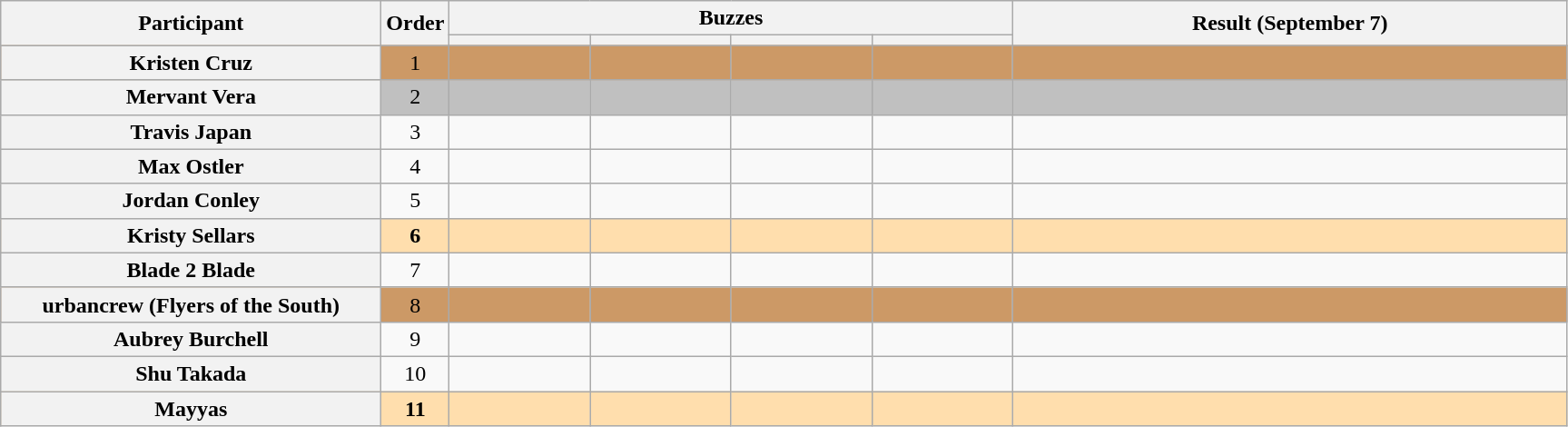<table class="wikitable plainrowheaders sortable" style="text-align:center;">
<tr>
<th scope="col" rowspan="2" class="unsortable" style="width:17em;">Participant</th>
<th scope="col" rowspan="2" style="width:1em;">Order</th>
<th scope="col" colspan="4" class="unsortable" style="width:24em;">Buzzes</th>
<th scope="col" rowspan="2" style="width:25em;">Result (September 7)</th>
</tr>
<tr>
<th scope="col" class="unsortable" style="width:6em;"></th>
<th scope="col" class="unsortable" style="width:6em;"></th>
<th scope="col" class="unsortable" style="width:6em;"></th>
<th scope="col" class="unsortable" style="width:6em;"></th>
</tr>
<tr bgcolor=#c96>
<th scope="row">Kristen Cruz</th>
<td>1</td>
<td style="text-align:center;"></td>
<td style="text-align:center;"></td>
<td style="text-align:center;"></td>
<td style="text-align:center;"></td>
<td></td>
</tr>
<tr bgcolor=silver>
<th scope="row">Mervant Vera</th>
<td>2</td>
<td style="text-align:center;"></td>
<td style="text-align:center;"></td>
<td style="text-align:center;"></td>
<td style="text-align:center;"></td>
<td></td>
</tr>
<tr>
<th scope="row">Travis Japan</th>
<td>3</td>
<td style="text-align:center;"></td>
<td style="text-align:center;"></td>
<td style="text-align:center;"></td>
<td style="text-align:center;"></td>
<td></td>
</tr>
<tr>
<th scope="row">Max Ostler</th>
<td>4</td>
<td style="text-align:center;"></td>
<td style="text-align:center;"></td>
<td style="text-align:center;"></td>
<td style="text-align:center;"></td>
<td></td>
</tr>
<tr>
<th scope="row">Jordan Conley</th>
<td>5</td>
<td style="text-align:center;"></td>
<td style="text-align:center;"></td>
<td style="text-align:center;"></td>
<td style="text-align:center;"></td>
<td></td>
</tr>
<tr bgcolor=NavajoWhite>
<th scope="row"><strong>Kristy Sellars</strong></th>
<td><strong>6</strong></td>
<td style="text-align:center;"></td>
<td style="text-align:center;"></td>
<td style="text-align:center;"></td>
<td style="text-align:center;"></td>
<td><strong></strong></td>
</tr>
<tr>
<th scope="row">Blade 2 Blade</th>
<td>7</td>
<td style="text-align:center;"></td>
<td style="text-align:center;"></td>
<td style="text-align:center;"></td>
<td style="text-align:center;"></td>
<td></td>
</tr>
<tr bgcolor=#c96>
<th scope="row">urbancrew (Flyers of the South)</th>
<td>8</td>
<td style="text-align:center;"></td>
<td style="text-align:center;"></td>
<td style="text-align:center;"></td>
<td style="text-align:center;"></td>
<td></td>
</tr>
<tr>
<th scope="row">Aubrey Burchell</th>
<td>9</td>
<td style="text-align:center;"></td>
<td style="text-align:center;"></td>
<td style="text-align:center;"></td>
<td style="text-align:center;"></td>
<td></td>
</tr>
<tr>
<th scope="row">Shu Takada</th>
<td>10</td>
<td style="text-align:center;"></td>
<td style="text-align:center;"></td>
<td style="text-align:center;"></td>
<td style="text-align:center;"></td>
<td></td>
</tr>
<tr bgcolor=NavajoWhite>
<th scope="row"><strong>Mayyas</strong></th>
<td><strong>11</strong></td>
<td style="text-align:center;"></td>
<td style="text-align:center;"></td>
<td style="text-align:center;"></td>
<td style="text-align:center;"></td>
<td><strong></strong></td>
</tr>
</table>
